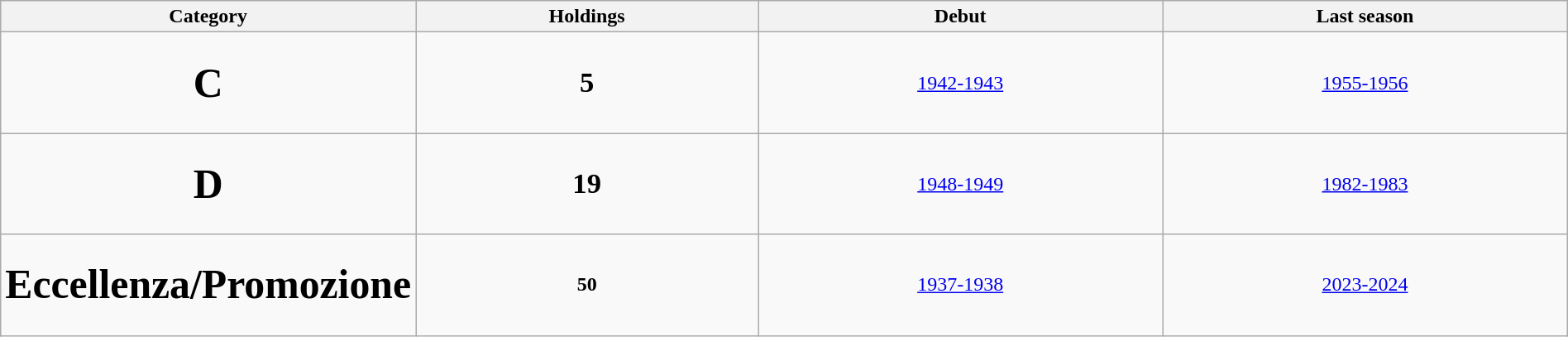<table class="wikitable sortable" width=100%>
<tr>
<th width="15%">Category</th>
<th width="25%">Holdings</th>
<th width="30%">Debut</th>
<th width="30%">Last season</th>
</tr>
<tr>
<td align="center"><br><big><big><big><big><strong>C</strong></big></big></big></big><br><br></td>
<td align="center"><big><big><strong>5</strong></big></big></td>
<td align="center"><a href='#'>1942-1943</a></td>
<td align="center"><a href='#'>1955-1956</a></td>
</tr>
<tr>
<td align="center"><br><big><big><big><big><strong>D</strong></big></big></big></big><br><br></td>
<td align="center"><big><big><strong>19</strong></big></big></td>
<td align="center"><a href='#'>1948-1949</a></td>
<td align="center"><a href='#'>1982-1983</a></td>
</tr>
<tr>
<td align="center"><br><big><big><big><big><strong>Eccellenza/Promozione</strong></big></big></big></big><br><br></td>
<td align="center"><strong>50</strong></td>
<td align="center"><a href='#'>1937-1938</a></td>
<td align="center"><a href='#'>2023-2024</a></td>
</tr>
</table>
